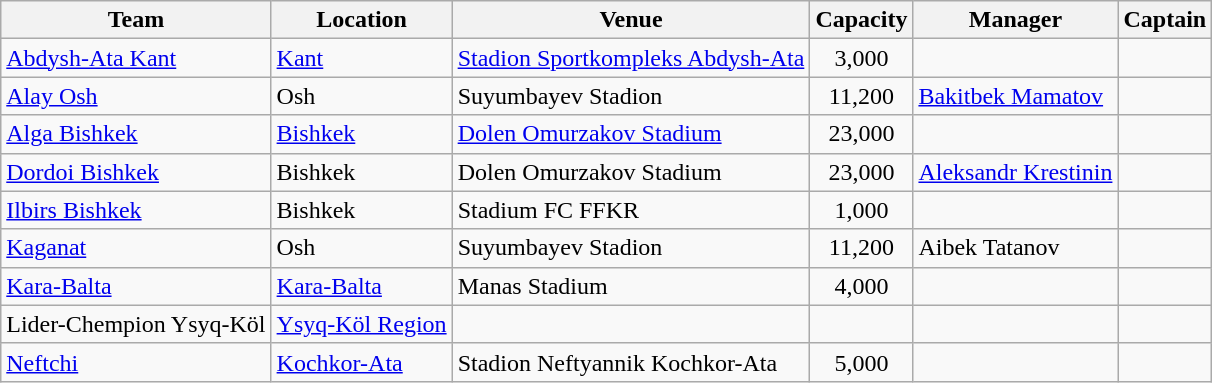<table class="wikitable sortable">
<tr>
<th>Team</th>
<th>Location</th>
<th>Venue</th>
<th>Capacity</th>
<th>Manager</th>
<th>Captain</th>
</tr>
<tr>
<td><a href='#'>Abdysh-Ata Kant</a></td>
<td><a href='#'>Kant</a></td>
<td><a href='#'>Stadion Sportkompleks Abdysh-Ata</a></td>
<td align="center">3,000</td>
<td></td>
<td></td>
</tr>
<tr>
<td><a href='#'>Alay Osh</a></td>
<td>Osh</td>
<td>Suyumbayev Stadion</td>
<td align="center">11,200</td>
<td><a href='#'>Bakitbek Mamatov</a></td>
<td></td>
</tr>
<tr>
<td><a href='#'>Alga Bishkek</a></td>
<td><a href='#'>Bishkek</a></td>
<td><a href='#'>Dolen Omurzakov Stadium</a></td>
<td align="center">23,000</td>
<td></td>
<td></td>
</tr>
<tr>
<td><a href='#'>Dordoi Bishkek</a></td>
<td>Bishkek</td>
<td>Dolen Omurzakov Stadium</td>
<td align="center">23,000</td>
<td><a href='#'>Aleksandr Krestinin</a></td>
<td></td>
</tr>
<tr>
<td><a href='#'>Ilbirs Bishkek</a></td>
<td>Bishkek</td>
<td>Stadium FC FFKR</td>
<td align="center">1,000</td>
<td></td>
<td></td>
</tr>
<tr>
<td><a href='#'>Kaganat</a></td>
<td>Osh</td>
<td>Suyumbayev Stadion</td>
<td align="center">11,200</td>
<td> Aibek Tatanov</td>
<td></td>
</tr>
<tr>
<td><a href='#'>Kara-Balta</a></td>
<td><a href='#'>Kara-Balta</a></td>
<td>Manas Stadium</td>
<td align="center">4,000</td>
<td></td>
<td></td>
</tr>
<tr>
<td>Lider-Chempion Ysyq-Köl</td>
<td><a href='#'>Ysyq-Köl Region</a></td>
<td></td>
<td></td>
<td></td>
<td></td>
</tr>
<tr>
<td><a href='#'>Neftchi</a></td>
<td><a href='#'>Kochkor-Ata</a></td>
<td>Stadion Neftyannik Kochkor-Ata</td>
<td align="center">5,000</td>
<td></td>
<td></td>
</tr>
</table>
